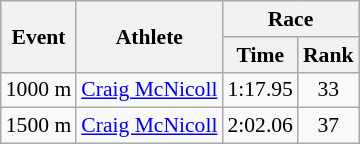<table class="wikitable" border="1" style="font-size:90%">
<tr>
<th rowspan=2>Event</th>
<th rowspan=2>Athlete</th>
<th colspan=2>Race</th>
</tr>
<tr>
<th>Time</th>
<th>Rank</th>
</tr>
<tr>
<td>1000 m</td>
<td><a href='#'>Craig McNicoll</a></td>
<td align=center>1:17.95</td>
<td align=center>33</td>
</tr>
<tr>
<td>1500 m</td>
<td><a href='#'>Craig McNicoll</a></td>
<td align=center>2:02.06</td>
<td align=center>37</td>
</tr>
</table>
